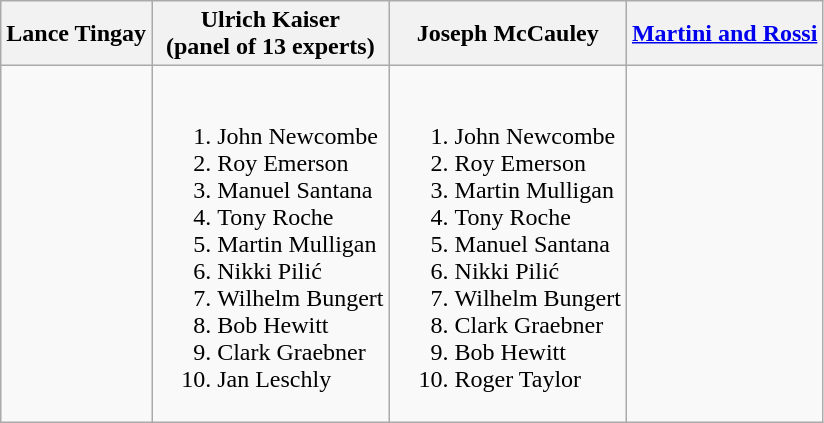<table class="wikitable">
<tr>
<th>Lance Tingay<strong></strong></th>
<th>Ulrich Kaiser<em></em><br>(panel of 13 experts)</th>
<th>Joseph McCauley</th>
<th><a href='#'>Martini and Rossi</a></th>
</tr>
<tr style="vertical-align: top;">
<td></td>
<td style="white-space: nowrap;"><br><ol><li> John Newcombe</li><li> Roy Emerson</li><li> Manuel Santana</li><li> Tony Roche</li><li> Martin Mulligan</li><li> Nikki Pilić</li><li> Wilhelm Bungert</li><li> Bob Hewitt</li><li> Clark Graebner</li><li> Jan Leschly</li></ol></td>
<td style="white-space: nowrap;"><br><ol><li> John Newcombe</li><li> Roy Emerson</li><li> Martin Mulligan</li><li> Tony Roche</li><li> Manuel Santana</li><li> Nikki Pilić</li><li> Wilhelm Bungert</li><li> Clark Graebner</li><li> Bob Hewitt</li><li> Roger Taylor</li></ol></td>
<td style="white-space: nowrap;"><br></td>
</tr>
</table>
